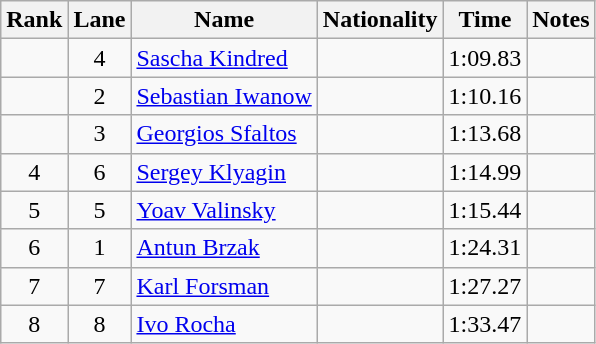<table class="wikitable sortable" style="text-align:center">
<tr>
<th>Rank</th>
<th>Lane</th>
<th>Name</th>
<th>Nationality</th>
<th>Time</th>
<th>Notes</th>
</tr>
<tr>
<td></td>
<td>4</td>
<td align=left><a href='#'>Sascha Kindred</a></td>
<td align=left></td>
<td>1:09.83</td>
<td></td>
</tr>
<tr>
<td></td>
<td>2</td>
<td align=left><a href='#'>Sebastian Iwanow</a></td>
<td align=left></td>
<td>1:10.16</td>
<td></td>
</tr>
<tr>
<td></td>
<td>3</td>
<td align=left><a href='#'>Georgios Sfaltos</a></td>
<td align=left></td>
<td>1:13.68</td>
<td></td>
</tr>
<tr>
<td>4</td>
<td>6</td>
<td align=left><a href='#'>Sergey Klyagin</a></td>
<td align=left></td>
<td>1:14.99</td>
<td></td>
</tr>
<tr>
<td>5</td>
<td>5</td>
<td align=left><a href='#'>Yoav Valinsky</a></td>
<td align=left></td>
<td>1:15.44</td>
<td></td>
</tr>
<tr>
<td>6</td>
<td>1</td>
<td align=left><a href='#'>Antun Brzak</a></td>
<td align=left></td>
<td>1:24.31</td>
<td></td>
</tr>
<tr>
<td>7</td>
<td>7</td>
<td align=left><a href='#'>Karl Forsman</a></td>
<td align=left></td>
<td>1:27.27</td>
<td></td>
</tr>
<tr>
<td>8</td>
<td>8</td>
<td align=left><a href='#'>Ivo Rocha</a></td>
<td align=left></td>
<td>1:33.47</td>
<td></td>
</tr>
</table>
